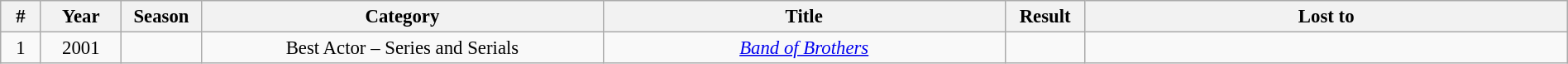<table class="wikitable" width="100%" cellpadding="5" style="font-size: 95%">
<tr>
<th width="2.5%">#</th>
<th width="5%">Year</th>
<th width="5%">Season</th>
<th width="25%">Category</th>
<th width="25%">Title</th>
<th width="5%">Result</th>
<th width="30%">Lost to</th>
</tr>
<tr>
<td style="text-align:center;">1</td>
<td style="text-align:center;">2001</td>
<td></td>
<td style="text-align: center;">Best Actor – Series and Serials</td>
<td style="text-align: center;"><em><a href='#'>Band of Brothers</a></em></td>
<td></td>
<td></td>
</tr>
</table>
